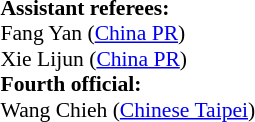<table style="width:50%;font-size:90%">
<tr>
<td><br><strong>Assistant referees:</strong>
<br>Fang Yan (<a href='#'>China PR</a>)
<br>Xie Lijun (<a href='#'>China PR</a>)
<br><strong>Fourth official:</strong>
<br>Wang Chieh (<a href='#'>Chinese Taipei</a>)</td>
</tr>
</table>
